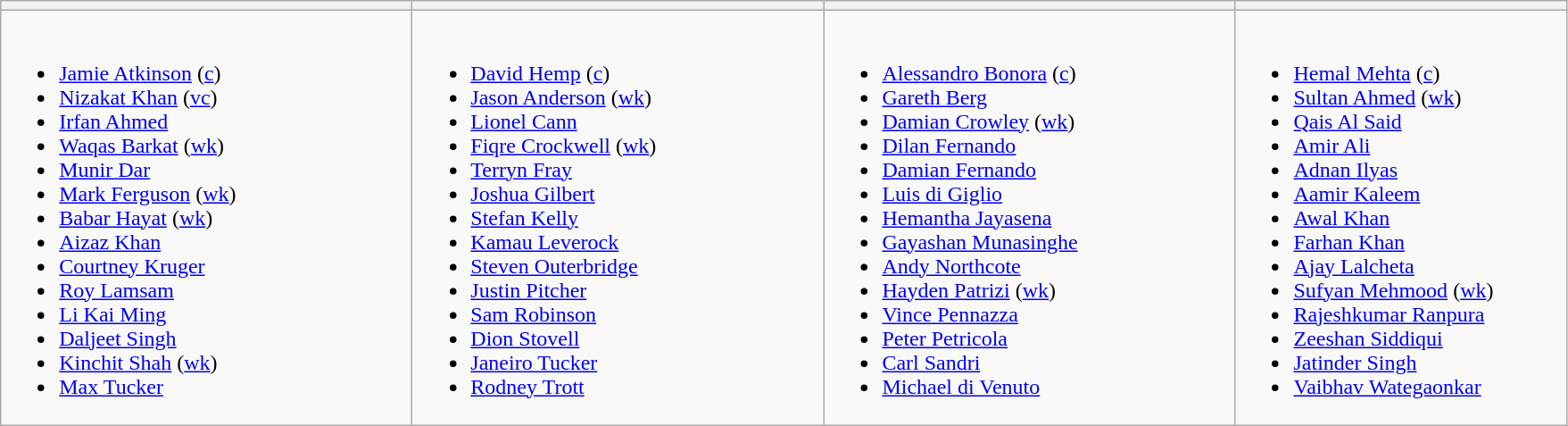<table class="wikitable">
<tr>
<th width=300></th>
<th width=300></th>
<th width=300></th>
<th width=240></th>
</tr>
<tr>
<td valign=top><br><ul><li><a href='#'>Jamie Atkinson</a> (<a href='#'>c</a>)</li><li><a href='#'>Nizakat Khan</a> (<a href='#'>vc</a>)</li><li><a href='#'>Irfan Ahmed</a></li><li><a href='#'>Waqas Barkat</a> (<a href='#'>wk</a>)</li><li><a href='#'>Munir Dar</a></li><li><a href='#'>Mark Ferguson</a> (<a href='#'>wk</a>)</li><li><a href='#'>Babar Hayat</a> (<a href='#'>wk</a>)</li><li><a href='#'>Aizaz Khan</a></li><li><a href='#'>Courtney Kruger</a></li><li><a href='#'>Roy Lamsam</a></li><li><a href='#'>Li Kai Ming</a></li><li><a href='#'>Daljeet Singh</a></li><li><a href='#'>Kinchit Shah</a> (<a href='#'>wk</a>)</li><li><a href='#'>Max Tucker</a></li></ul></td>
<td valign=top><br><ul><li><a href='#'>David Hemp</a> (<a href='#'>c</a>)</li><li><a href='#'>Jason Anderson</a> (<a href='#'>wk</a>)</li><li><a href='#'>Lionel Cann</a></li><li><a href='#'>Fiqre Crockwell</a> (<a href='#'>wk</a>)</li><li><a href='#'>Terryn Fray</a></li><li><a href='#'>Joshua Gilbert</a></li><li><a href='#'>Stefan Kelly</a></li><li><a href='#'>Kamau Leverock</a></li><li><a href='#'>Steven Outerbridge</a></li><li><a href='#'>Justin Pitcher</a></li><li><a href='#'>Sam Robinson</a></li><li><a href='#'>Dion Stovell</a></li><li><a href='#'>Janeiro Tucker</a></li><li><a href='#'>Rodney Trott</a></li></ul></td>
<td valign=top><br><ul><li><a href='#'>Alessandro Bonora</a> (<a href='#'>c</a>)</li><li><a href='#'>Gareth Berg</a></li><li><a href='#'>Damian Crowley</a> (<a href='#'>wk</a>)</li><li><a href='#'>Dilan Fernando</a></li><li><a href='#'>Damian Fernando</a></li><li><a href='#'>Luis di Giglio</a></li><li><a href='#'>Hemantha Jayasena</a></li><li><a href='#'>Gayashan Munasinghe</a></li><li><a href='#'>Andy Northcote</a></li><li><a href='#'>Hayden Patrizi</a> (<a href='#'>wk</a>)</li><li><a href='#'>Vince Pennazza</a></li><li><a href='#'>Peter Petricola</a></li><li><a href='#'>Carl Sandri</a></li><li><a href='#'>Michael di Venuto</a></li></ul></td>
<td valign=top><br><ul><li><a href='#'>Hemal Mehta</a> (<a href='#'>c</a>)</li><li><a href='#'>Sultan Ahmed</a> (<a href='#'>wk</a>)</li><li><a href='#'>Qais Al Said</a></li><li><a href='#'>Amir Ali</a></li><li><a href='#'>Adnan Ilyas</a></li><li><a href='#'>Aamir Kaleem</a></li><li><a href='#'>Awal Khan</a></li><li><a href='#'>Farhan Khan</a></li><li><a href='#'>Ajay Lalcheta</a></li><li><a href='#'>Sufyan Mehmood</a> (<a href='#'>wk</a>)</li><li><a href='#'>Rajeshkumar Ranpura</a></li><li><a href='#'>Zeeshan Siddiqui</a></li><li><a href='#'>Jatinder Singh</a></li><li><a href='#'>Vaibhav Wategaonkar</a></li></ul></td>
</tr>
</table>
